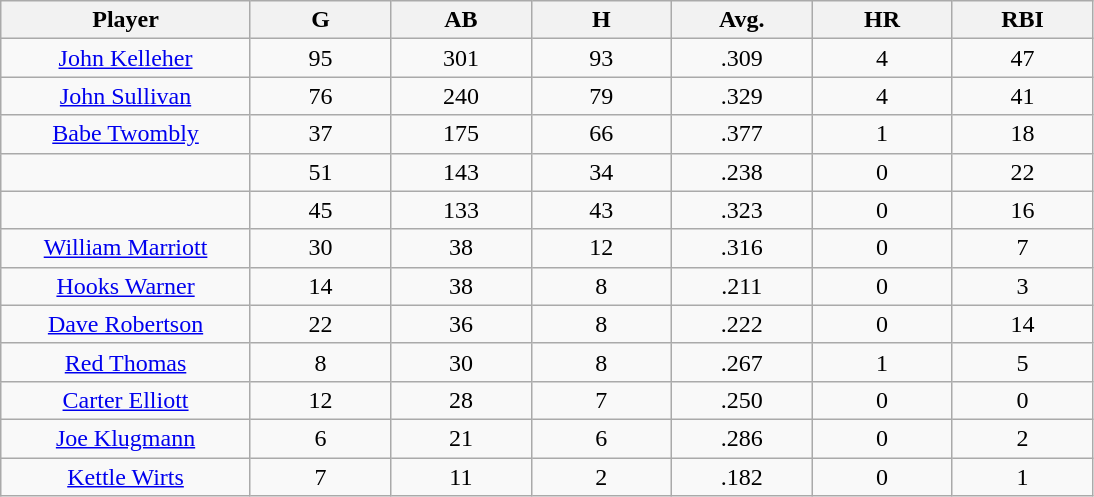<table class="wikitable sortable">
<tr>
<th bgcolor="#DDDDFF" width="16%">Player</th>
<th bgcolor="#DDDDFF" width="9%">G</th>
<th bgcolor="#DDDDFF" width="9%">AB</th>
<th bgcolor="#DDDDFF" width="9%">H</th>
<th bgcolor="#DDDDFF" width="9%">Avg.</th>
<th bgcolor="#DDDDFF" width="9%">HR</th>
<th bgcolor="#DDDDFF" width="9%">RBI</th>
</tr>
<tr align="center">
<td><a href='#'>John Kelleher</a></td>
<td>95</td>
<td>301</td>
<td>93</td>
<td>.309</td>
<td>4</td>
<td>47</td>
</tr>
<tr align=center>
<td><a href='#'>John Sullivan</a></td>
<td>76</td>
<td>240</td>
<td>79</td>
<td>.329</td>
<td>4</td>
<td>41</td>
</tr>
<tr align=center>
<td><a href='#'>Babe Twombly</a></td>
<td>37</td>
<td>175</td>
<td>66</td>
<td>.377</td>
<td>1</td>
<td>18</td>
</tr>
<tr align=center>
<td></td>
<td>51</td>
<td>143</td>
<td>34</td>
<td>.238</td>
<td>0</td>
<td>22</td>
</tr>
<tr align="center">
<td></td>
<td>45</td>
<td>133</td>
<td>43</td>
<td>.323</td>
<td>0</td>
<td>16</td>
</tr>
<tr align="center">
<td><a href='#'>William Marriott</a></td>
<td>30</td>
<td>38</td>
<td>12</td>
<td>.316</td>
<td>0</td>
<td>7</td>
</tr>
<tr align=center>
<td><a href='#'>Hooks Warner</a></td>
<td>14</td>
<td>38</td>
<td>8</td>
<td>.211</td>
<td>0</td>
<td>3</td>
</tr>
<tr align=center>
<td><a href='#'>Dave Robertson</a></td>
<td>22</td>
<td>36</td>
<td>8</td>
<td>.222</td>
<td>0</td>
<td>14</td>
</tr>
<tr align=center>
<td><a href='#'>Red Thomas</a></td>
<td>8</td>
<td>30</td>
<td>8</td>
<td>.267</td>
<td>1</td>
<td>5</td>
</tr>
<tr align=center>
<td><a href='#'>Carter Elliott</a></td>
<td>12</td>
<td>28</td>
<td>7</td>
<td>.250</td>
<td>0</td>
<td>0</td>
</tr>
<tr align=center>
<td><a href='#'>Joe Klugmann</a></td>
<td>6</td>
<td>21</td>
<td>6</td>
<td>.286</td>
<td>0</td>
<td>2</td>
</tr>
<tr align=center>
<td><a href='#'>Kettle Wirts</a></td>
<td>7</td>
<td>11</td>
<td>2</td>
<td>.182</td>
<td>0</td>
<td>1</td>
</tr>
</table>
